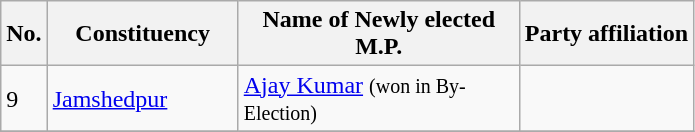<table class="sortable wikitable">
<tr>
<th>No.</th>
<th style="width:120px">Constituency</th>
<th style="width:180px">Name of Newly elected M.P.</th>
<th colspan=2>Party affiliation</th>
</tr>
<tr>
<td>9</td>
<td><a href='#'>Jamshedpur</a></td>
<td><a href='#'>Ajay Kumar</a> <small>(won in By-Election)</small></td>
<td></td>
</tr>
<tr>
</tr>
</table>
